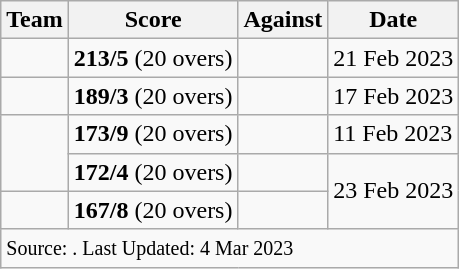<table class="wikitable sortable" style="text-align:left">
<tr>
<th>Team</th>
<th>Score</th>
<th>Against</th>
<th class="unsortable">Date</th>
</tr>
<tr>
<td></td>
<td><strong>213/5</strong> (20 overs)</td>
<td></td>
<td>21 Feb 2023</td>
</tr>
<tr>
<td></td>
<td><strong>189/3</strong> (20 overs)</td>
<td></td>
<td>17 Feb 2023</td>
</tr>
<tr>
<td rowspan=2></td>
<td><strong>173/9</strong> (20 overs)</td>
<td></td>
<td>11 Feb 2023</td>
</tr>
<tr>
<td><strong>172/4</strong> (20 overs)</td>
<td></td>
<td rowspan=2>23 Feb 2023</td>
</tr>
<tr>
<td></td>
<td><strong>167/8</strong> (20 overs)</td>
<td></td>
</tr>
<tr>
<td colspan=5><small>Source: . Last Updated: 4 Mar 2023 </small></td>
</tr>
</table>
